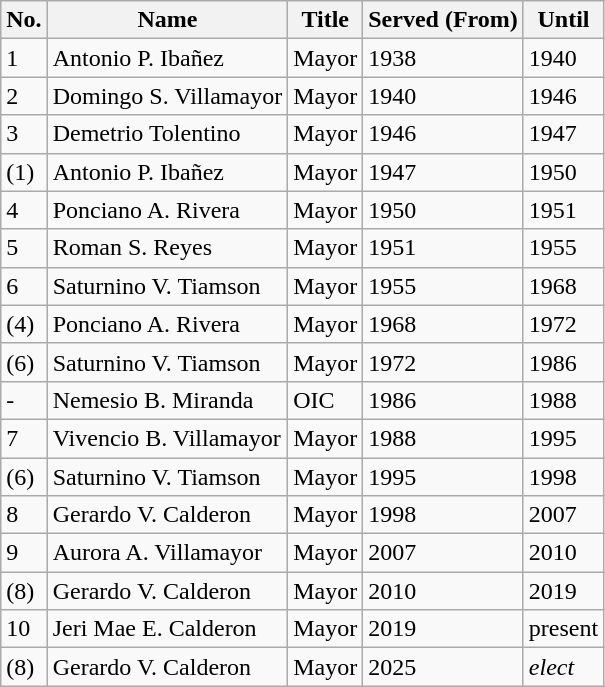<table class="wikitable sortable">
<tr>
<th>No.</th>
<th>Name</th>
<th>Title</th>
<th>Served (From)</th>
<th>Until</th>
</tr>
<tr>
<td>1</td>
<td>Antonio P. Ibañez</td>
<td>Mayor</td>
<td>1938</td>
<td>1940</td>
</tr>
<tr>
<td>2</td>
<td>Domingo S. Villamayor</td>
<td>Mayor</td>
<td>1940</td>
<td>1946</td>
</tr>
<tr>
<td>3</td>
<td>Demetrio Tolentino</td>
<td>Mayor</td>
<td>1946</td>
<td>1947</td>
</tr>
<tr>
<td>(1)</td>
<td>Antonio P. Ibañez</td>
<td>Mayor</td>
<td>1947</td>
<td>1950</td>
</tr>
<tr>
<td>4</td>
<td>Ponciano A. Rivera</td>
<td>Mayor</td>
<td>1950</td>
<td>1951</td>
</tr>
<tr>
<td>5</td>
<td>Roman S. Reyes</td>
<td>Mayor</td>
<td>1951</td>
<td>1955</td>
</tr>
<tr>
<td>6</td>
<td>Saturnino V. Tiamson</td>
<td>Mayor</td>
<td>1955</td>
<td>1968</td>
</tr>
<tr>
<td>(4)</td>
<td>Ponciano A. Rivera</td>
<td>Mayor</td>
<td>1968</td>
<td>1972</td>
</tr>
<tr>
<td>(6)</td>
<td>Saturnino V. Tiamson</td>
<td>Mayor</td>
<td>1972</td>
<td>1986</td>
</tr>
<tr>
<td>-</td>
<td>Nemesio B. Miranda</td>
<td>OIC</td>
<td>1986</td>
<td>1988</td>
</tr>
<tr>
<td>7</td>
<td>Vivencio B. Villamayor</td>
<td>Mayor</td>
<td>1988</td>
<td>1995</td>
</tr>
<tr>
<td>(6)</td>
<td>Saturnino V. Tiamson</td>
<td>Mayor</td>
<td>1995</td>
<td>1998</td>
</tr>
<tr>
<td>8</td>
<td>Gerardo V. Calderon</td>
<td>Mayor</td>
<td>1998</td>
<td>2007</td>
</tr>
<tr>
<td>9</td>
<td>Aurora A. Villamayor</td>
<td>Mayor</td>
<td>2007</td>
<td>2010</td>
</tr>
<tr>
<td>(8)</td>
<td>Gerardo V. Calderon</td>
<td>Mayor</td>
<td>2010</td>
<td>2019</td>
</tr>
<tr>
<td>10</td>
<td>Jeri Mae E. Calderon</td>
<td>Mayor</td>
<td>2019</td>
<td>present</td>
</tr>
<tr>
<td>(8)</td>
<td>Gerardo V. Calderon</td>
<td>Mayor</td>
<td>2025</td>
<td><em>elect</em></td>
</tr>
</table>
